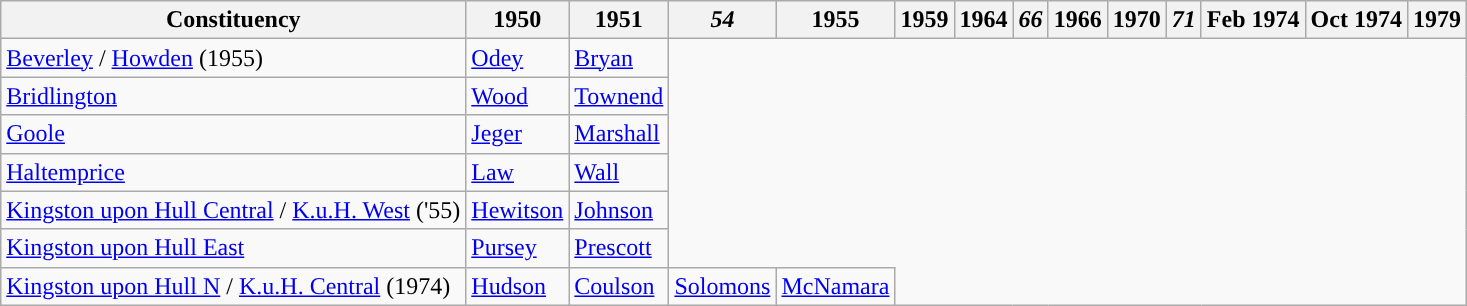<table class="wikitable">
<tr>
<th>Constituency</th>
<th>1950</th>
<th>1951</th>
<th><em>54</em></th>
<th>1955</th>
<th>1959</th>
<th>1964</th>
<th><em>66</em></th>
<th>1966</th>
<th>1970</th>
<th><em>71</em></th>
<th>Feb 1974</th>
<th>Oct 1974</th>
<th>1979</th>
</tr>
<tr>
<td><a href='#'>Beverley</a> / <a href='#'>Howden</a> (1955)</td>
<td><a href='#'>Odey</a></td>
<td><a href='#'>Bryan</a></td>
</tr>
<tr>
<td><a href='#'>Bridlington</a></td>
<td><a href='#'>Wood</a></td>
<td><a href='#'>Townend</a></td>
</tr>
<tr>
<td><a href='#'>Goole</a></td>
<td><a href='#'>Jeger</a></td>
<td><a href='#'>Marshall</a></td>
</tr>
<tr>
<td><a href='#'>Haltemprice</a></td>
<td><a href='#'>Law</a></td>
<td><a href='#'>Wall</a></td>
</tr>
<tr>
<td><a href='#'>Kingston upon Hull Central</a> / <a href='#'>K.u.H. West</a> ('55)</td>
<td><a href='#'>Hewitson</a></td>
<td><a href='#'>Johnson</a></td>
</tr>
<tr>
<td><a href='#'>Kingston upon Hull East</a></td>
<td><a href='#'>Pursey</a></td>
<td><a href='#'>Prescott</a></td>
</tr>
<tr>
<td><a href='#'>Kingston upon Hull N</a> / <a href='#'>K.u.H. Central</a> (1974)</td>
<td><a href='#'>Hudson</a></td>
<td><a href='#'>Coulson</a></td>
<td><a href='#'>Solomons</a></td>
<td><a href='#'>McNamara</a></td>
</tr>
</table>
